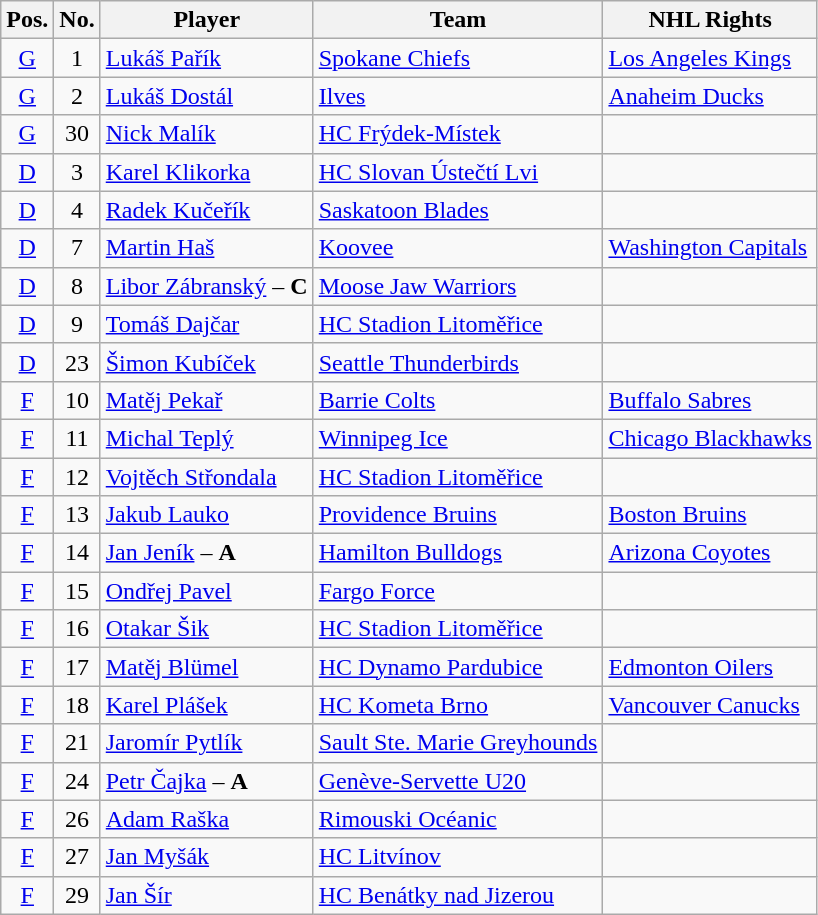<table class="wikitable sortable">
<tr>
<th>Pos.</th>
<th>No.</th>
<th>Player</th>
<th>Team</th>
<th>NHL Rights</th>
</tr>
<tr>
<td style="text-align:center;"><a href='#'>G</a></td>
<td style="text-align:center;">1</td>
<td><a href='#'>Lukáš Pařík</a></td>
<td> <a href='#'>Spokane Chiefs</a></td>
<td><a href='#'>Los Angeles Kings</a></td>
</tr>
<tr>
<td style="text-align:center;"><a href='#'>G</a></td>
<td style="text-align:center;">2</td>
<td><a href='#'>Lukáš Dostál</a></td>
<td> <a href='#'>Ilves</a></td>
<td><a href='#'>Anaheim Ducks</a></td>
</tr>
<tr>
<td style="text-align:center;"><a href='#'>G</a></td>
<td style="text-align:center;">30</td>
<td><a href='#'>Nick Malík</a></td>
<td> <a href='#'>HC Frýdek-Místek</a></td>
<td></td>
</tr>
<tr>
<td style="text-align:center;"><a href='#'>D</a></td>
<td style="text-align:center;">3</td>
<td><a href='#'>Karel Klikorka</a></td>
<td> <a href='#'>HC Slovan Ústečtí Lvi</a></td>
<td></td>
</tr>
<tr>
<td style="text-align:center;"><a href='#'>D</a></td>
<td style="text-align:center;">4</td>
<td><a href='#'>Radek Kučeřík</a></td>
<td> <a href='#'>Saskatoon Blades</a></td>
<td></td>
</tr>
<tr>
<td style="text-align:center;"><a href='#'>D</a></td>
<td style="text-align:center;">7</td>
<td><a href='#'>Martin Haš</a></td>
<td> <a href='#'>Koovee</a></td>
<td><a href='#'>Washington Capitals</a></td>
</tr>
<tr>
<td style="text-align:center;"><a href='#'>D</a></td>
<td style="text-align:center;">8</td>
<td><a href='#'>Libor Zábranský</a> – <strong>C</strong></td>
<td> <a href='#'>Moose Jaw Warriors</a></td>
<td></td>
</tr>
<tr>
<td style="text-align:center;"><a href='#'>D</a></td>
<td style="text-align:center;">9</td>
<td><a href='#'>Tomáš Dajčar</a></td>
<td> <a href='#'>HC Stadion Litoměřice</a></td>
<td></td>
</tr>
<tr>
<td style="text-align:center;"><a href='#'>D</a></td>
<td style="text-align:center;">23</td>
<td><a href='#'>Šimon Kubíček</a></td>
<td> <a href='#'>Seattle Thunderbirds</a></td>
<td></td>
</tr>
<tr>
<td style="text-align:center;"><a href='#'>F</a></td>
<td style="text-align:center;">10</td>
<td><a href='#'>Matěj Pekař</a></td>
<td> <a href='#'>Barrie Colts</a></td>
<td><a href='#'>Buffalo Sabres</a></td>
</tr>
<tr>
<td style="text-align:center;"><a href='#'>F</a></td>
<td style="text-align:center;">11</td>
<td><a href='#'>Michal Teplý</a></td>
<td> <a href='#'>Winnipeg Ice</a></td>
<td><a href='#'>Chicago Blackhawks</a></td>
</tr>
<tr>
<td style="text-align:center;"><a href='#'>F</a></td>
<td style="text-align:center;">12</td>
<td><a href='#'>Vojtěch Střondala</a></td>
<td> <a href='#'>HC Stadion Litoměřice</a></td>
<td></td>
</tr>
<tr>
<td style="text-align:center;"><a href='#'>F</a></td>
<td style="text-align:center;">13</td>
<td><a href='#'>Jakub Lauko</a></td>
<td> <a href='#'>Providence Bruins</a></td>
<td><a href='#'>Boston Bruins</a></td>
</tr>
<tr>
<td style="text-align:center;"><a href='#'>F</a></td>
<td style="text-align:center;">14</td>
<td><a href='#'>Jan Jeník</a> – <strong>A</strong></td>
<td> <a href='#'>Hamilton Bulldogs</a></td>
<td><a href='#'>Arizona Coyotes</a></td>
</tr>
<tr>
<td style="text-align:center;"><a href='#'>F</a></td>
<td style="text-align:center;">15</td>
<td><a href='#'>Ondřej Pavel</a></td>
<td> <a href='#'>Fargo Force</a></td>
<td></td>
</tr>
<tr>
<td style="text-align:center;"><a href='#'>F</a></td>
<td style="text-align:center;">16</td>
<td><a href='#'>Otakar Šik</a></td>
<td> <a href='#'>HC Stadion Litoměřice</a></td>
<td></td>
</tr>
<tr>
<td style="text-align:center;"><a href='#'>F</a></td>
<td style="text-align:center;">17</td>
<td><a href='#'>Matěj Blümel</a></td>
<td> <a href='#'>HC Dynamo Pardubice</a></td>
<td><a href='#'>Edmonton Oilers</a></td>
</tr>
<tr>
<td style="text-align:center;"><a href='#'>F</a></td>
<td style="text-align:center;">18</td>
<td><a href='#'>Karel Plášek</a></td>
<td> <a href='#'>HC Kometa Brno</a></td>
<td><a href='#'>Vancouver Canucks</a></td>
</tr>
<tr>
<td style="text-align:center;"><a href='#'>F</a></td>
<td style="text-align:center;">21</td>
<td><a href='#'>Jaromír Pytlík</a></td>
<td> <a href='#'>Sault Ste. Marie Greyhounds</a></td>
<td></td>
</tr>
<tr>
<td style="text-align:center;"><a href='#'>F</a></td>
<td style="text-align:center;">24</td>
<td><a href='#'>Petr Čajka</a> – <strong>A</strong></td>
<td> <a href='#'>Genève-Servette U20</a></td>
<td></td>
</tr>
<tr>
<td style="text-align:center;"><a href='#'>F</a></td>
<td style="text-align:center;">26</td>
<td><a href='#'>Adam Raška</a></td>
<td> <a href='#'>Rimouski Océanic</a></td>
<td></td>
</tr>
<tr>
<td style="text-align:center;"><a href='#'>F</a></td>
<td style="text-align:center;">27</td>
<td><a href='#'>Jan Myšák</a></td>
<td> <a href='#'>HC Litvínov</a></td>
<td></td>
</tr>
<tr>
<td style="text-align:center;"><a href='#'>F</a></td>
<td style="text-align:center;">29</td>
<td><a href='#'>Jan Šír</a></td>
<td> <a href='#'>HC Benátky nad Jizerou</a></td>
<td></td>
</tr>
</table>
